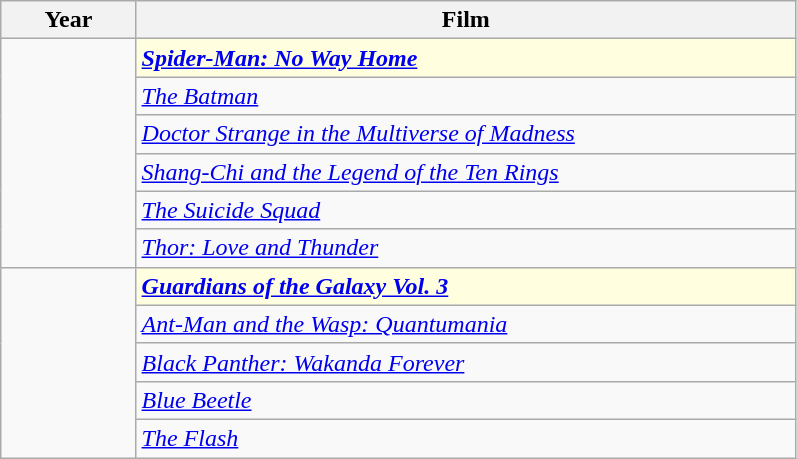<table class="wikitable" border="1" width="42%">
<tr>
<th width=7%>Year</th>
<th width=35%>Film</th>
</tr>
<tr>
<td rowspan=6></td>
<td style="background:lightyellow"><strong><em><a href='#'>Spider-Man: No Way Home</a></em></strong></td>
</tr>
<tr>
<td><em><a href='#'>The Batman</a></em></td>
</tr>
<tr>
<td><em><a href='#'>Doctor Strange in the Multiverse of Madness</a></em></td>
</tr>
<tr>
<td><em><a href='#'>Shang-Chi and the Legend of the Ten Rings</a></em></td>
</tr>
<tr>
<td><em><a href='#'>The Suicide Squad</a></em></td>
</tr>
<tr>
<td><em><a href='#'>Thor: Love and Thunder</a></em></td>
</tr>
<tr>
<td rowspan=6></td>
<td style="background:lightyellow"><strong><em><a href='#'>Guardians of the Galaxy Vol. 3</a></em></strong></td>
</tr>
<tr>
<td><em><a href='#'>Ant-Man and the Wasp: Quantumania</a></em></td>
</tr>
<tr>
<td><em><a href='#'>Black Panther: Wakanda Forever</a></em></td>
</tr>
<tr>
<td><em><a href='#'>Blue Beetle</a></em></td>
</tr>
<tr>
<td><em><a href='#'>The Flash</a></em></td>
</tr>
</table>
